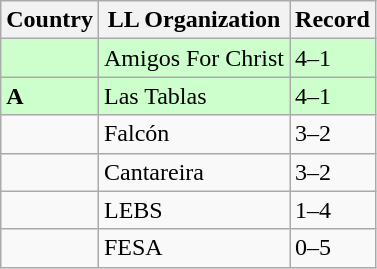<table class="wikitable">
<tr>
<th>Country</th>
<th>LL Organization</th>
<th>Record</th>
</tr>
<tr bgcolor="ccffcc">
<td><strong></strong></td>
<td>Amigos For Christ</td>
<td>4–1</td>
</tr>
<tr bgcolor="ccffcc">
<td><strong></strong> <strong>A</strong></td>
<td>Las Tablas</td>
<td>4–1</td>
</tr>
<tr>
<td><strong></strong></td>
<td>Falcón</td>
<td>3–2</td>
</tr>
<tr>
<td><strong></strong></td>
<td>Cantareira</td>
<td>3–2</td>
</tr>
<tr>
<td><strong></strong></td>
<td>LEBS</td>
<td>1–4</td>
</tr>
<tr>
<td><strong></strong></td>
<td>FESA</td>
<td>0–5</td>
</tr>
</table>
